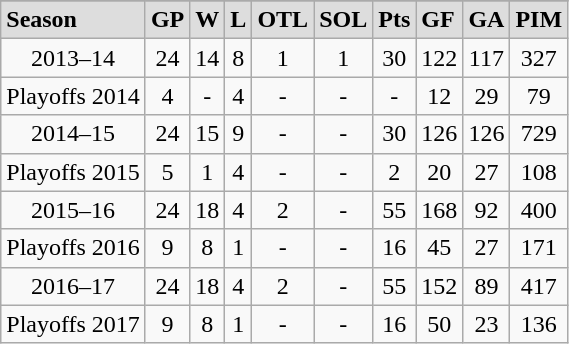<table class="wikitable">
<tr align="center">
</tr>
<tr style="font-weight:bold; background:#ddd;">
<td>Season</td>
<td>GP</td>
<td>W</td>
<td>L</td>
<td>OTL</td>
<td>SOL</td>
<td>Pts</td>
<td>GF</td>
<td>GA</td>
<td>PIM</td>
</tr>
<tr align="center">
<td>2013–14</td>
<td>24</td>
<td>14</td>
<td>8</td>
<td>1</td>
<td>1</td>
<td>30</td>
<td>122</td>
<td>117</td>
<td>327</td>
</tr>
<tr align="center">
<td>Playoffs 2014</td>
<td>4</td>
<td>-</td>
<td>4</td>
<td>-</td>
<td>-</td>
<td>-</td>
<td>12</td>
<td>29</td>
<td>79</td>
</tr>
<tr align="center">
<td>2014–15</td>
<td>24</td>
<td>15</td>
<td>9</td>
<td>-</td>
<td>-</td>
<td>30</td>
<td>126</td>
<td>126</td>
<td>729</td>
</tr>
<tr align="center">
<td>Playoffs 2015</td>
<td>5</td>
<td>1</td>
<td>4</td>
<td>-</td>
<td>-</td>
<td>2</td>
<td>20</td>
<td>27</td>
<td>108</td>
</tr>
<tr align="center">
<td>2015–16</td>
<td>24</td>
<td>18</td>
<td>4</td>
<td>2</td>
<td>-</td>
<td>55</td>
<td>168</td>
<td>92</td>
<td>400</td>
</tr>
<tr align="center">
<td>Playoffs 2016</td>
<td>9</td>
<td>8</td>
<td>1</td>
<td>-</td>
<td>-</td>
<td>16</td>
<td>45</td>
<td>27</td>
<td>171</td>
</tr>
<tr align="center">
<td>2016–17</td>
<td>24</td>
<td>18</td>
<td>4</td>
<td>2</td>
<td>-</td>
<td>55</td>
<td>152</td>
<td>89</td>
<td>417</td>
</tr>
<tr align="center">
<td>Playoffs 2017</td>
<td>9</td>
<td>8</td>
<td>1</td>
<td>-</td>
<td>-</td>
<td>16</td>
<td>50</td>
<td>23</td>
<td>136</td>
</tr>
</table>
